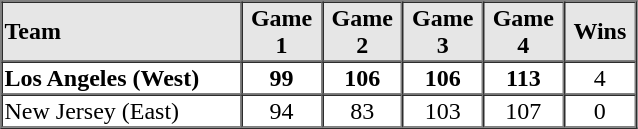<table border=1 cellspacing=0 width=425 style="margin-left:3em;">
<tr style="text-align:center; background-color:#e6e6e6;">
<th align=left width=28%>Team</th>
<th width=6%>Game 1</th>
<th width=6%>Game 2</th>
<th width=6%>Game 3</th>
<th width=6%>Game 4</th>
<th width=6%>Wins</th>
</tr>
<tr style="text-align:center;">
<td align=left><strong>Los Angeles (West)</strong></td>
<td><strong>99</strong></td>
<td><strong>106</strong></td>
<td><strong>106</strong></td>
<td><strong>113</strong></td>
<td>4</td>
</tr>
<tr style="text-align:center;">
<td align=left>New Jersey (East)</td>
<td>94</td>
<td>83</td>
<td>103</td>
<td>107</td>
<td>0</td>
</tr>
<tr style="text-align:centre;">
</tr>
</table>
